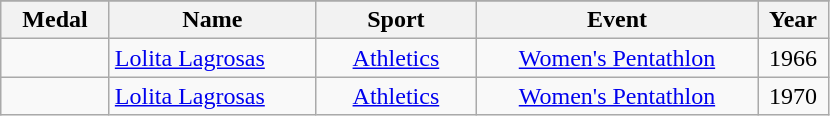<table class="wikitable"  style="font-size:100%;  text-align:center;">
<tr>
</tr>
<tr>
<th width="65">Medal</th>
<th width="130">Name</th>
<th width="100">Sport</th>
<th width="180">Event</th>
<th width="40">Year</th>
</tr>
<tr>
<td></td>
<td align=left><a href='#'>Lolita Lagrosas</a></td>
<td><a href='#'>Athletics</a></td>
<td><a href='#'>Women's Pentathlon</a></td>
<td>1966</td>
</tr>
<tr>
<td></td>
<td align=left><a href='#'>Lolita Lagrosas</a></td>
<td><a href='#'>Athletics</a></td>
<td><a href='#'>Women's Pentathlon</a></td>
<td>1970</td>
</tr>
</table>
